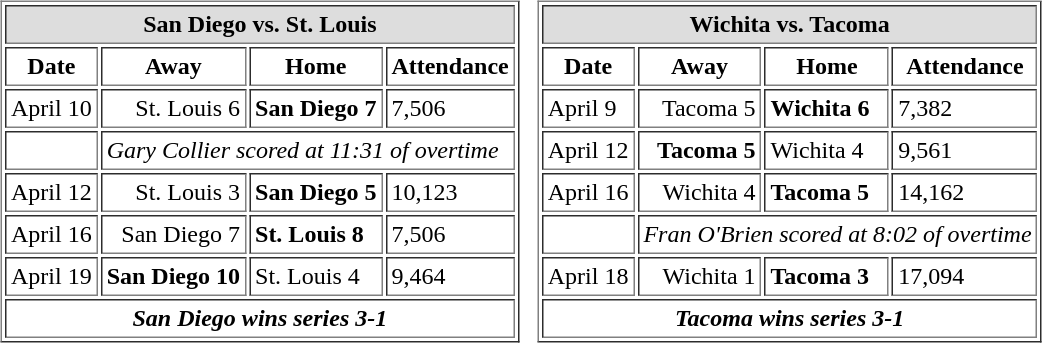<table cellspacing="10">
<tr>
<td valign="top"><br><table cellpadding="3" border="1">
<tr>
<th bgcolor="#DDDDDD" align="center" colspan="4">San Diego vs. St. Louis</th>
</tr>
<tr>
<th>Date</th>
<th>Away</th>
<th>Home</th>
<th>Attendance</th>
</tr>
<tr>
<td>April 10</td>
<td align="right">St. Louis 6</td>
<td><strong>San Diego 7</strong></td>
<td>7,506</td>
</tr>
<tr>
<td></td>
<td align="left" colspan="4"><em>Gary Collier scored at 11:31 of overtime</em></td>
</tr>
<tr>
<td>April 12</td>
<td align="right">St. Louis 3</td>
<td><strong>San Diego 5</strong></td>
<td>10,123</td>
</tr>
<tr>
<td>April 16</td>
<td align="right">San Diego 7</td>
<td><strong>St. Louis 8</strong></td>
<td>7,506</td>
</tr>
<tr>
<td>April 19</td>
<td align="right"><strong>San Diego 10</strong></td>
<td>St. Louis 4</td>
<td>9,464</td>
</tr>
<tr>
<td align="center" colspan="4"><strong><em>San Diego wins series 3-1</em></strong></td>
</tr>
</table>
</td>
<td valign="top"><br><table cellpadding="3" border="1">
<tr>
<th bgcolor="#DDDDDD" align="center" colspan="4">Wichita vs. Tacoma</th>
</tr>
<tr>
<th>Date</th>
<th>Away</th>
<th>Home</th>
<th>Attendance</th>
</tr>
<tr>
<td>April 9</td>
<td align="right">Tacoma 5</td>
<td><strong>Wichita 6</strong></td>
<td>7,382</td>
</tr>
<tr>
<td>April 12</td>
<td align="right"><strong>Tacoma 5</strong></td>
<td>Wichita 4</td>
<td>9,561</td>
</tr>
<tr>
<td>April 16</td>
<td align="right">Wichita 4</td>
<td><strong>Tacoma 5</strong></td>
<td>14,162</td>
</tr>
<tr>
<td></td>
<td align="left" colspan="4"><em>Fran O'Brien scored at 8:02 of overtime</em></td>
</tr>
<tr>
<td>April 18</td>
<td align="right">Wichita 1</td>
<td><strong>Tacoma 3</strong></td>
<td>17,094</td>
</tr>
<tr>
<td align="center" colspan="4"><strong><em>Tacoma wins series 3-1</em></strong></td>
</tr>
</table>
</td>
</tr>
</table>
